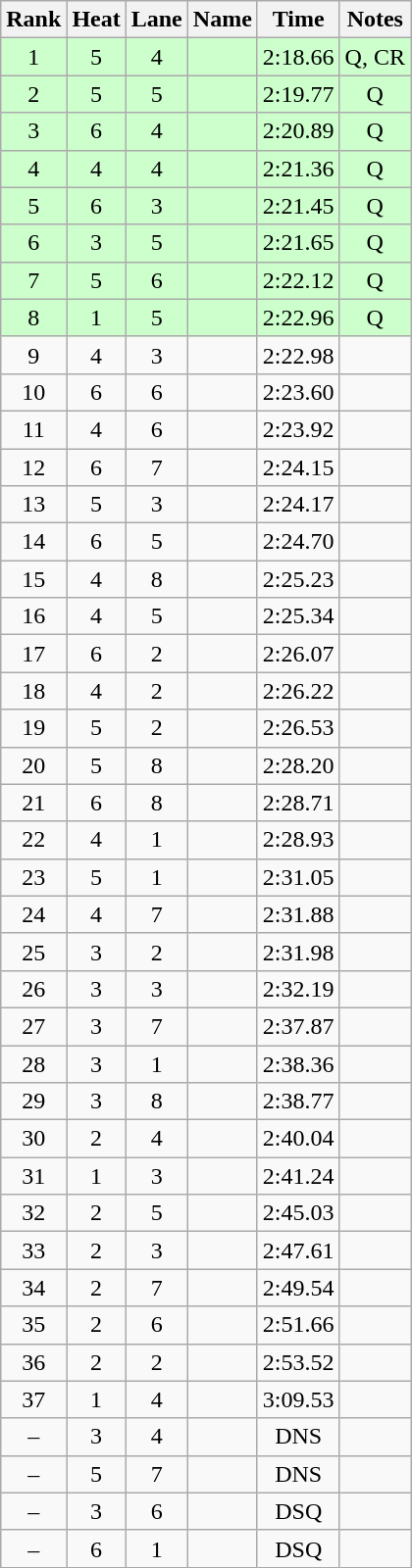<table class="wikitable sortable" style="text-align:center">
<tr>
<th>Rank</th>
<th>Heat</th>
<th>Lane</th>
<th>Name</th>
<th>Time</th>
<th>Notes</th>
</tr>
<tr bgcolor=ccffcc>
<td>1</td>
<td>5</td>
<td>4</td>
<td align=left></td>
<td>2:18.66</td>
<td>Q, CR</td>
</tr>
<tr bgcolor=ccffcc>
<td>2</td>
<td>5</td>
<td>5</td>
<td align=left></td>
<td>2:19.77</td>
<td>Q</td>
</tr>
<tr bgcolor=ccffcc>
<td>3</td>
<td>6</td>
<td>4</td>
<td align=left></td>
<td>2:20.89</td>
<td>Q</td>
</tr>
<tr bgcolor=ccffcc>
<td>4</td>
<td>4</td>
<td>4</td>
<td align=left></td>
<td>2:21.36</td>
<td>Q</td>
</tr>
<tr bgcolor=ccffcc>
<td>5</td>
<td>6</td>
<td>3</td>
<td align=left></td>
<td>2:21.45</td>
<td>Q</td>
</tr>
<tr bgcolor=ccffcc>
<td>6</td>
<td>3</td>
<td>5</td>
<td align=left></td>
<td>2:21.65</td>
<td>Q</td>
</tr>
<tr bgcolor=ccffcc>
<td>7</td>
<td>5</td>
<td>6</td>
<td align=left></td>
<td>2:22.12</td>
<td>Q</td>
</tr>
<tr bgcolor=ccffcc>
<td>8</td>
<td>1</td>
<td>5</td>
<td align=left></td>
<td>2:22.96</td>
<td>Q</td>
</tr>
<tr>
<td>9</td>
<td>4</td>
<td>3</td>
<td align=left></td>
<td>2:22.98</td>
<td></td>
</tr>
<tr>
<td>10</td>
<td>6</td>
<td>6</td>
<td align=left></td>
<td>2:23.60</td>
<td></td>
</tr>
<tr>
<td>11</td>
<td>4</td>
<td>6</td>
<td align=left></td>
<td>2:23.92</td>
<td></td>
</tr>
<tr>
<td>12</td>
<td>6</td>
<td>7</td>
<td align=left></td>
<td>2:24.15</td>
<td></td>
</tr>
<tr>
<td>13</td>
<td>5</td>
<td>3</td>
<td align=left></td>
<td>2:24.17</td>
<td></td>
</tr>
<tr>
<td>14</td>
<td>6</td>
<td>5</td>
<td align=left></td>
<td>2:24.70</td>
<td></td>
</tr>
<tr>
<td>15</td>
<td>4</td>
<td>8</td>
<td align=left></td>
<td>2:25.23</td>
<td></td>
</tr>
<tr>
<td>16</td>
<td>4</td>
<td>5</td>
<td align=left></td>
<td>2:25.34</td>
<td></td>
</tr>
<tr>
<td>17</td>
<td>6</td>
<td>2</td>
<td align=left></td>
<td>2:26.07</td>
<td></td>
</tr>
<tr>
<td>18</td>
<td>4</td>
<td>2</td>
<td align=left></td>
<td>2:26.22</td>
<td></td>
</tr>
<tr>
<td>19</td>
<td>5</td>
<td>2</td>
<td align=left></td>
<td>2:26.53</td>
<td></td>
</tr>
<tr>
<td>20</td>
<td>5</td>
<td>8</td>
<td align=left></td>
<td>2:28.20</td>
<td></td>
</tr>
<tr>
<td>21</td>
<td>6</td>
<td>8</td>
<td align=left></td>
<td>2:28.71</td>
<td></td>
</tr>
<tr>
<td>22</td>
<td>4</td>
<td>1</td>
<td align=left></td>
<td>2:28.93</td>
<td></td>
</tr>
<tr>
<td>23</td>
<td>5</td>
<td>1</td>
<td align=left></td>
<td>2:31.05</td>
<td></td>
</tr>
<tr>
<td>24</td>
<td>4</td>
<td>7</td>
<td align=left></td>
<td>2:31.88</td>
<td></td>
</tr>
<tr>
<td>25</td>
<td>3</td>
<td>2</td>
<td align=left></td>
<td>2:31.98</td>
<td></td>
</tr>
<tr>
<td>26</td>
<td>3</td>
<td>3</td>
<td align=left></td>
<td>2:32.19</td>
<td></td>
</tr>
<tr>
<td>27</td>
<td>3</td>
<td>7</td>
<td align=left></td>
<td>2:37.87</td>
<td></td>
</tr>
<tr>
<td>28</td>
<td>3</td>
<td>1</td>
<td align=left></td>
<td>2:38.36</td>
<td></td>
</tr>
<tr>
<td>29</td>
<td>3</td>
<td>8</td>
<td align=left></td>
<td>2:38.77</td>
<td></td>
</tr>
<tr>
<td>30</td>
<td>2</td>
<td>4</td>
<td align=left></td>
<td>2:40.04</td>
<td></td>
</tr>
<tr>
<td>31</td>
<td>1</td>
<td>3</td>
<td align=left></td>
<td>2:41.24</td>
<td></td>
</tr>
<tr>
<td>32</td>
<td>2</td>
<td>5</td>
<td align=left></td>
<td>2:45.03</td>
<td></td>
</tr>
<tr>
<td>33</td>
<td>2</td>
<td>3</td>
<td align=left></td>
<td>2:47.61</td>
<td></td>
</tr>
<tr>
<td>34</td>
<td>2</td>
<td>7</td>
<td align=left></td>
<td>2:49.54</td>
<td></td>
</tr>
<tr>
<td>35</td>
<td>2</td>
<td>6</td>
<td align=left></td>
<td>2:51.66</td>
<td></td>
</tr>
<tr>
<td>36</td>
<td>2</td>
<td>2</td>
<td align=left></td>
<td>2:53.52</td>
<td></td>
</tr>
<tr>
<td>37</td>
<td>1</td>
<td>4</td>
<td align=left></td>
<td>3:09.53</td>
<td></td>
</tr>
<tr>
<td>–</td>
<td>3</td>
<td>4</td>
<td align=left></td>
<td>DNS</td>
<td></td>
</tr>
<tr>
<td>–</td>
<td>5</td>
<td>7</td>
<td align=left></td>
<td>DNS</td>
<td></td>
</tr>
<tr>
<td>–</td>
<td>3</td>
<td>6</td>
<td align=left></td>
<td>DSQ</td>
<td></td>
</tr>
<tr>
<td>–</td>
<td>6</td>
<td>1</td>
<td align=left></td>
<td>DSQ</td>
<td></td>
</tr>
</table>
